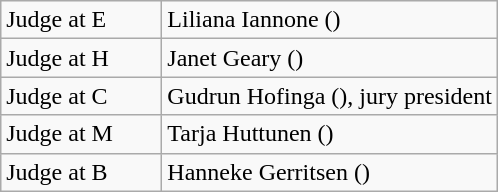<table class="wikitable">
<tr>
<td width=100>Judge at E</td>
<td>Liliana Iannone ()</td>
</tr>
<tr>
<td>Judge at H</td>
<td>Janet Geary ()</td>
</tr>
<tr>
<td>Judge at C</td>
<td>Gudrun Hofinga (), jury president</td>
</tr>
<tr>
<td>Judge at M</td>
<td>Tarja Huttunen ()</td>
</tr>
<tr>
<td>Judge at B</td>
<td>Hanneke Gerritsen ()</td>
</tr>
</table>
